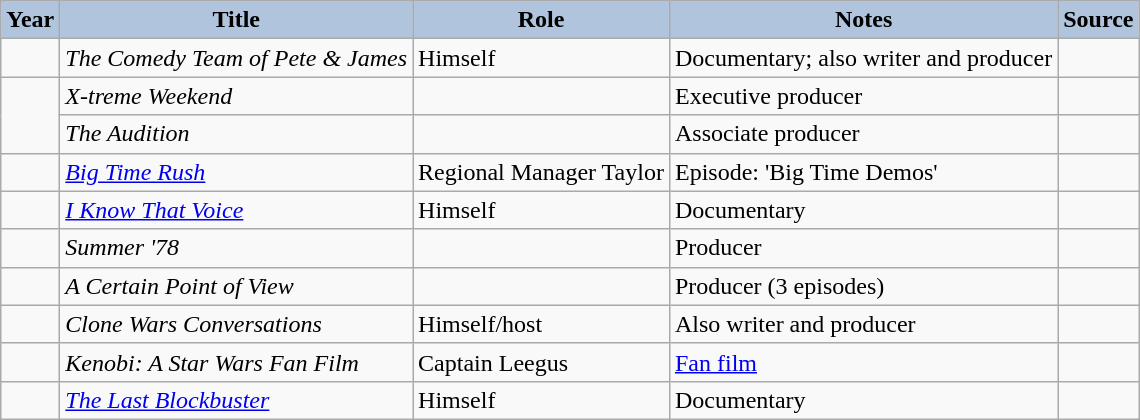<table class="wikitable sortable plainrowheaders" style="width=95%;  font-size: 100%;">
<tr>
<th style="background:#b0c4de;">Year</th>
<th style="background:#b0c4de;">Title</th>
<th style="background:#b0c4de;">Role</th>
<th style="background:#b0c4de;" class="unsortable">Notes</th>
<th style="background:#b0c4de;" class="unsortable">Source</th>
</tr>
<tr>
<td></td>
<td><em>The Comedy Team of Pete & James</em></td>
<td>Himself</td>
<td>Documentary; also writer and producer</td>
<td> </td>
</tr>
<tr>
<td rowspan="2"></td>
<td><em>X-treme Weekend</em></td>
<td></td>
<td>Executive producer</td>
<td> </td>
</tr>
<tr>
<td><em>The Audition</em></td>
<td></td>
<td>Associate producer</td>
<td> </td>
</tr>
<tr>
<td></td>
<td><em><a href='#'>Big Time Rush</a></em></td>
<td>Regional Manager Taylor</td>
<td>Episode: 'Big Time Demos'</td>
<td> </td>
</tr>
<tr>
<td></td>
<td><em><a href='#'>I Know That Voice</a></em></td>
<td>Himself</td>
<td>Documentary</td>
<td> </td>
</tr>
<tr>
<td></td>
<td><em>Summer '78</em></td>
<td></td>
<td>Producer</td>
<td> </td>
</tr>
<tr>
<td></td>
<td><em>A Certain Point of View</em></td>
<td></td>
<td>Producer (3 episodes)</td>
<td> </td>
</tr>
<tr>
<td></td>
<td><em>Clone Wars Conversations</em></td>
<td>Himself/host</td>
<td>Also writer and producer</td>
<td> </td>
</tr>
<tr>
<td></td>
<td><em>Kenobi: A Star Wars Fan Film</em></td>
<td>Captain Leegus</td>
<td><a href='#'>Fan film</a></td>
<td></td>
</tr>
<tr>
<td></td>
<td><em><a href='#'>The Last Blockbuster</a></em></td>
<td>Himself</td>
<td>Documentary</td>
<td></td>
</tr>
</table>
